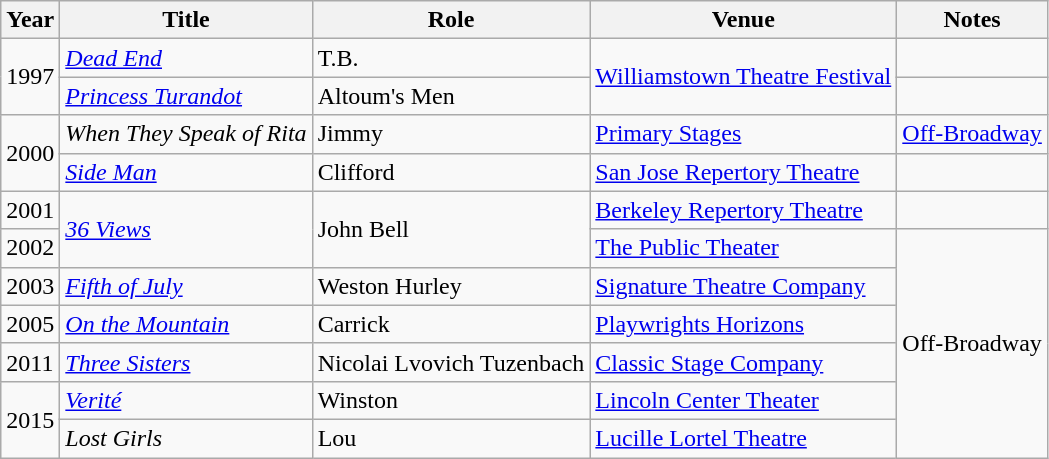<table class="wikitable sortable">
<tr>
<th>Year</th>
<th>Title</th>
<th>Role</th>
<th class="unsortable">Venue</th>
<th>Notes</th>
</tr>
<tr>
<td rowspan=2>1997</td>
<td><em><a href='#'>Dead End</a></em></td>
<td>T.B.</td>
<td rowspan=2><a href='#'>Williamstown Theatre Festival</a></td>
<td></td>
</tr>
<tr>
<td><em><a href='#'>Princess Turandot</a></em></td>
<td>Altoum's Men</td>
<td></td>
</tr>
<tr>
<td rowspan=2>2000</td>
<td><em>When They Speak of Rita</em></td>
<td>Jimmy</td>
<td><a href='#'>Primary Stages</a></td>
<td><a href='#'>Off-Broadway</a></td>
</tr>
<tr>
<td><em><a href='#'>Side Man</a></em></td>
<td>Clifford</td>
<td><a href='#'>San Jose Repertory Theatre</a></td>
<td></td>
</tr>
<tr>
<td>2001</td>
<td rowspan=2><em><a href='#'>36 Views</a></em></td>
<td rowspan=2>John Bell</td>
<td><a href='#'>Berkeley Repertory Theatre</a></td>
<td></td>
</tr>
<tr>
<td>2002</td>
<td><a href='#'>The Public Theater</a></td>
<td rowspan=6>Off-Broadway</td>
</tr>
<tr>
<td>2003</td>
<td><em><a href='#'>Fifth of July</a></em></td>
<td>Weston Hurley</td>
<td><a href='#'>Signature Theatre Company</a></td>
</tr>
<tr>
<td>2005</td>
<td><em><a href='#'>On the Mountain</a></em></td>
<td>Carrick</td>
<td><a href='#'>Playwrights Horizons</a></td>
</tr>
<tr>
<td>2011</td>
<td><em><a href='#'>Three Sisters</a></em></td>
<td>Nicolai Lvovich Tuzenbach</td>
<td><a href='#'>Classic Stage Company</a></td>
</tr>
<tr>
<td rowspan=2>2015</td>
<td><em><a href='#'>Verité</a></em></td>
<td>Winston</td>
<td><a href='#'>Lincoln Center Theater</a></td>
</tr>
<tr>
<td><em>Lost Girls</em></td>
<td>Lou</td>
<td><a href='#'>Lucille Lortel Theatre</a></td>
</tr>
</table>
